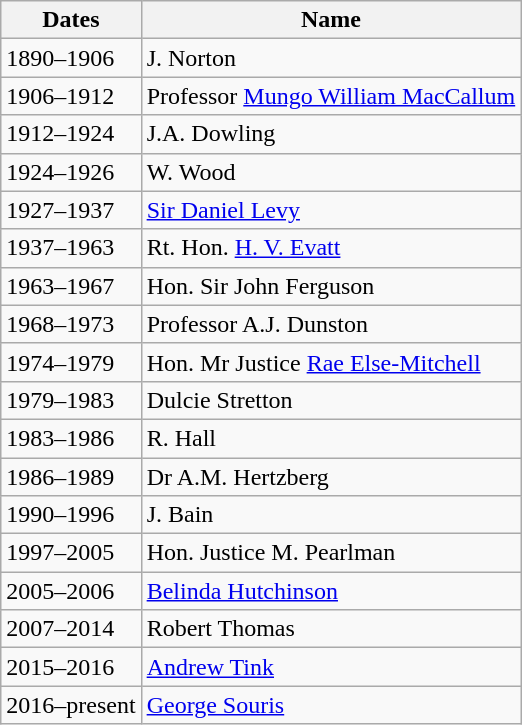<table class="wikitable">
<tr>
<th>Dates</th>
<th>Name</th>
</tr>
<tr>
<td>1890–1906</td>
<td>J. Norton</td>
</tr>
<tr>
<td>1906–1912</td>
<td>Professor <a href='#'>Mungo William MacCallum</a></td>
</tr>
<tr>
<td>1912–1924</td>
<td>J.A. Dowling</td>
</tr>
<tr>
<td>1924–1926</td>
<td>W. Wood</td>
</tr>
<tr>
<td>1927–1937</td>
<td><a href='#'>Sir Daniel Levy</a></td>
</tr>
<tr>
<td>1937–1963</td>
<td>Rt. Hon. <a href='#'>H. V. Evatt</a></td>
</tr>
<tr>
<td>1963–1967</td>
<td>Hon. Sir John Ferguson </td>
</tr>
<tr>
<td>1968–1973</td>
<td>Professor A.J. Dunston</td>
</tr>
<tr>
<td>1974–1979</td>
<td>Hon. Mr Justice <a href='#'>Rae Else-Mitchell</a> </td>
</tr>
<tr>
<td>1979–1983</td>
<td>Dulcie Stretton </td>
</tr>
<tr>
<td>1983–1986</td>
<td>R. Hall</td>
</tr>
<tr>
<td>1986–1989</td>
<td>Dr A.M. Hertzberg </td>
</tr>
<tr>
<td>1990–1996</td>
<td>J. Bain </td>
</tr>
<tr>
<td>1997–2005</td>
<td>Hon. Justice M. Pearlman </td>
</tr>
<tr>
<td>2005–2006</td>
<td><a href='#'>Belinda Hutchinson</a> </td>
</tr>
<tr>
<td>2007–2014</td>
<td>Robert Thomas </td>
</tr>
<tr>
<td>2015–2016</td>
<td><a href='#'>Andrew Tink</a> </td>
</tr>
<tr>
<td>2016–present</td>
<td><a href='#'>George Souris</a> </td>
</tr>
</table>
